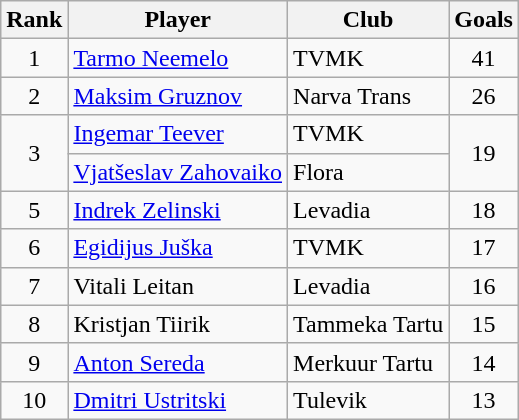<table class="wikitable">
<tr>
<th>Rank</th>
<th>Player</th>
<th>Club</th>
<th>Goals</th>
</tr>
<tr>
<td align=center>1</td>
<td> <a href='#'>Tarmo Neemelo</a></td>
<td>TVMK</td>
<td align=center>41</td>
</tr>
<tr>
<td align=center>2</td>
<td> <a href='#'>Maksim Gruznov</a></td>
<td>Narva Trans</td>
<td align=center>26</td>
</tr>
<tr>
<td rowspan=2 align=center>3</td>
<td> <a href='#'>Ingemar Teever</a></td>
<td>TVMK</td>
<td align=center rowspan=2>19</td>
</tr>
<tr>
<td> <a href='#'>Vjatšeslav Zahovaiko</a></td>
<td>Flora</td>
</tr>
<tr>
<td align=center>5</td>
<td> <a href='#'>Indrek Zelinski</a></td>
<td>Levadia</td>
<td align=center>18</td>
</tr>
<tr>
<td align=center>6</td>
<td> <a href='#'>Egidijus Juška</a></td>
<td>TVMK</td>
<td align=center>17</td>
</tr>
<tr>
<td align=center>7</td>
<td> Vitali Leitan</td>
<td>Levadia</td>
<td align=center>16</td>
</tr>
<tr>
<td align=center>8</td>
<td> Kristjan Tiirik</td>
<td>Tammeka Tartu</td>
<td align=center>15</td>
</tr>
<tr>
<td align=center>9</td>
<td> <a href='#'>Anton Sereda</a></td>
<td>Merkuur Tartu</td>
<td align=center>14</td>
</tr>
<tr>
<td align=center>10</td>
<td> <a href='#'>Dmitri Ustritski</a></td>
<td>Tulevik</td>
<td align=center>13</td>
</tr>
</table>
